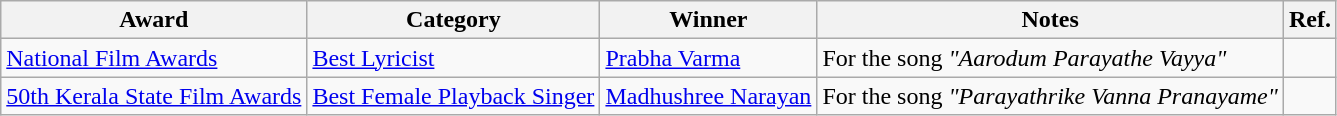<table class="wikitable">
<tr>
<th>Award</th>
<th>Category</th>
<th>Winner</th>
<th>Notes</th>
<th>Ref.</th>
</tr>
<tr>
<td><a href='#'>National Film Awards</a></td>
<td><a href='#'>Best Lyricist</a></td>
<td><a href='#'>Prabha Varma</a></td>
<td>For the song <em>"Aarodum Parayathe Vayya"</em></td>
<td></td>
</tr>
<tr>
<td><a href='#'>50th Kerala State Film Awards</a></td>
<td><a href='#'>Best Female Playback Singer</a></td>
<td><a href='#'>Madhushree Narayan</a></td>
<td>For the song <em>"Parayathrike Vanna Pranayame"</em></td>
<td></td>
</tr>
</table>
